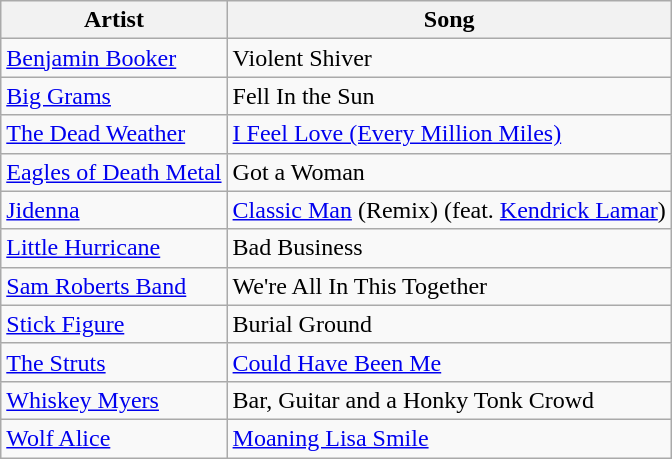<table class="wikitable">
<tr>
<th>Artist</th>
<th>Song</th>
</tr>
<tr>
<td><a href='#'>Benjamin Booker</a></td>
<td>Violent Shiver</td>
</tr>
<tr>
<td><a href='#'>Big Grams</a></td>
<td>Fell In the Sun</td>
</tr>
<tr>
<td><a href='#'>The Dead Weather</a></td>
<td><a href='#'>I Feel Love (Every Million Miles)</a></td>
</tr>
<tr>
<td><a href='#'>Eagles of Death Metal</a></td>
<td>Got a Woman</td>
</tr>
<tr>
<td><a href='#'>Jidenna</a></td>
<td><a href='#'>Classic Man</a> (Remix) (feat. <a href='#'>Kendrick Lamar</a>)</td>
</tr>
<tr>
<td><a href='#'>Little Hurricane</a></td>
<td>Bad Business</td>
</tr>
<tr>
<td><a href='#'>Sam Roberts Band</a></td>
<td>We're All In This Together</td>
</tr>
<tr>
<td><a href='#'>Stick Figure</a></td>
<td>Burial Ground</td>
</tr>
<tr>
<td><a href='#'>The Struts</a></td>
<td><a href='#'>Could Have Been Me</a></td>
</tr>
<tr>
<td><a href='#'>Whiskey Myers</a></td>
<td>Bar, Guitar and a Honky Tonk Crowd</td>
</tr>
<tr>
<td><a href='#'>Wolf Alice</a></td>
<td><a href='#'>Moaning Lisa Smile</a></td>
</tr>
</table>
